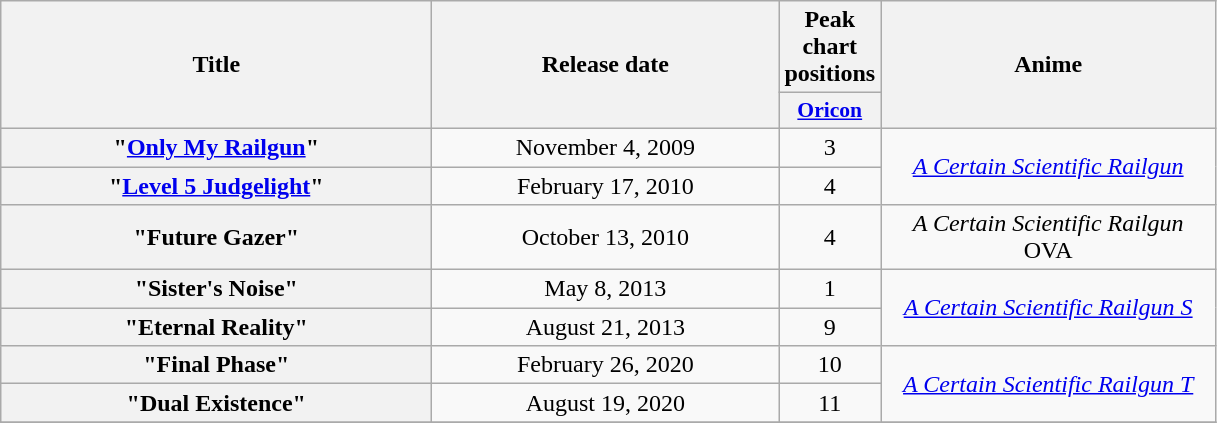<table class="wikitable plainrowheaders" style="text-align:center;">
<tr>
<th scope="col" rowspan="2" style="width:17.5em;">Title</th>
<th scope="col" rowspan="2" style="width:14em;">Release date</th>
<th scope="col" colspan="1">Peak chart positions</th>
<th scope="col" rowspan="2" style="width:13.5em;">Anime</th>
</tr>
<tr>
<th scope="col" style="width:2em; font-size:90%;"><a href='#'>Oricon</a></th>
</tr>
<tr>
<th>"<a href='#'>Only My Railgun</a>"</th>
<td>November 4, 2009</td>
<td>3</td>
<td rowspan="2"><em><a href='#'>A Certain Scientific Railgun</a></em></td>
</tr>
<tr>
<th>"<a href='#'>Level 5 Judgelight</a>"</th>
<td>February 17, 2010</td>
<td>4</td>
</tr>
<tr>
<th>"Future Gazer"</th>
<td>October 13, 2010</td>
<td>4</td>
<td><em>A Certain Scientific Railgun</em> OVA</td>
</tr>
<tr>
<th>"Sister's Noise"</th>
<td>May 8, 2013</td>
<td>1</td>
<td rowspan="2"><em><a href='#'>A Certain Scientific Railgun S</a></em></td>
</tr>
<tr>
<th>"Eternal Reality"</th>
<td>August 21, 2013</td>
<td>9</td>
</tr>
<tr>
<th>"Final Phase"</th>
<td>February 26, 2020</td>
<td>10</td>
<td rowspan="2"><em><a href='#'>A Certain Scientific Railgun T</a></em></td>
</tr>
<tr>
<th>"Dual Existence"</th>
<td>August 19, 2020</td>
<td>11</td>
</tr>
<tr>
</tr>
</table>
